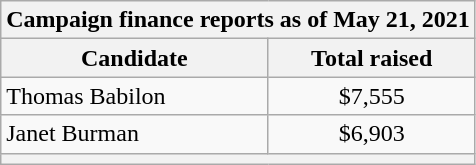<table class="wikitable sortable">
<tr>
<th colspan=3>Campaign finance reports as of May 21, 2021</th>
</tr>
<tr style="text-align:center;">
<th>Candidate</th>
<th>Total raised</th>
</tr>
<tr>
<td>Thomas Babilon</td>
<td align="center">$7,555</td>
</tr>
<tr>
<td>Janet Burman</td>
<td align="center">$6,903</td>
</tr>
<tr>
<th colspan="3"></th>
</tr>
</table>
